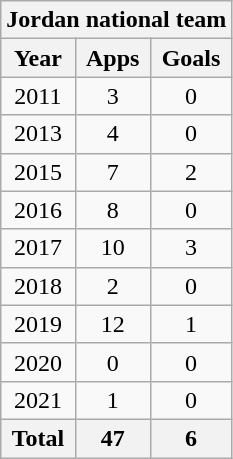<table class="wikitable" style="text-align:center">
<tr>
<th colspan=3>Jordan national team</th>
</tr>
<tr>
<th>Year</th>
<th>Apps</th>
<th>Goals</th>
</tr>
<tr>
<td>2011</td>
<td>3</td>
<td>0</td>
</tr>
<tr>
<td>2013</td>
<td>4</td>
<td>0</td>
</tr>
<tr>
<td>2015</td>
<td>7</td>
<td>2</td>
</tr>
<tr>
<td>2016</td>
<td>8</td>
<td>0</td>
</tr>
<tr>
<td>2017</td>
<td>10</td>
<td>3</td>
</tr>
<tr>
<td>2018</td>
<td>2</td>
<td>0</td>
</tr>
<tr>
<td>2019</td>
<td>12</td>
<td>1</td>
</tr>
<tr>
<td>2020</td>
<td>0</td>
<td>0</td>
</tr>
<tr>
<td>2021</td>
<td>1</td>
<td>0</td>
</tr>
<tr>
<th>Total</th>
<th>47</th>
<th>6</th>
</tr>
</table>
